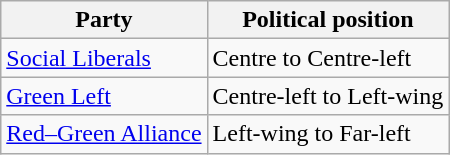<table class="wikitable mw-collapsible mw-collapsed">
<tr>
<th>Party</th>
<th>Political position</th>
</tr>
<tr>
<td><a href='#'>Social Liberals</a></td>
<td>Centre to Centre-left</td>
</tr>
<tr>
<td><a href='#'>Green Left</a></td>
<td>Centre-left to Left-wing</td>
</tr>
<tr>
<td><a href='#'>Red–Green Alliance</a></td>
<td>Left-wing to Far-left</td>
</tr>
</table>
